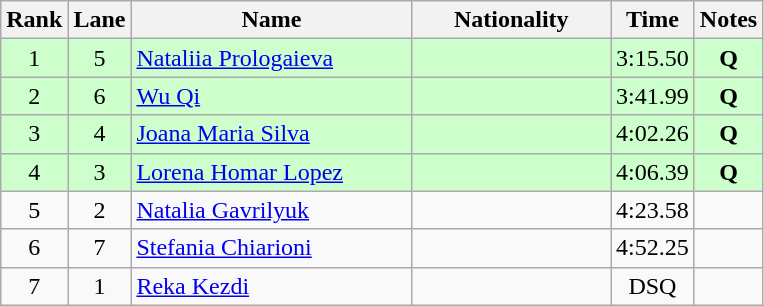<table class="wikitable sortable" style="text-align:center">
<tr>
<th>Rank</th>
<th>Lane</th>
<th style="width:180px">Name</th>
<th style="width:125px">Nationality</th>
<th>Time</th>
<th>Notes</th>
</tr>
<tr style="background:#cfc;">
<td>1</td>
<td>5</td>
<td style="text-align:left;"><a href='#'>Nataliia Prologaieva</a></td>
<td style="text-align:left;"></td>
<td>3:15.50</td>
<td><strong>Q</strong></td>
</tr>
<tr style="background:#cfc;">
<td>2</td>
<td>6</td>
<td style="text-align:left;"><a href='#'>Wu Qi</a></td>
<td style="text-align:left;"></td>
<td>3:41.99</td>
<td><strong>Q</strong></td>
</tr>
<tr style="background:#cfc;">
<td>3</td>
<td>4</td>
<td style="text-align:left;"><a href='#'>Joana Maria Silva</a></td>
<td style="text-align:left;"></td>
<td>4:02.26</td>
<td><strong>Q</strong></td>
</tr>
<tr style="background:#cfc;">
<td>4</td>
<td>3</td>
<td style="text-align:left;"><a href='#'>Lorena Homar Lopez</a></td>
<td style="text-align:left;"></td>
<td>4:06.39</td>
<td><strong>Q</strong></td>
</tr>
<tr>
<td>5</td>
<td>2</td>
<td style="text-align:left;"><a href='#'>Natalia Gavrilyuk</a></td>
<td style="text-align:left;"></td>
<td>4:23.58</td>
<td></td>
</tr>
<tr>
<td>6</td>
<td>7</td>
<td style="text-align:left;"><a href='#'>Stefania Chiarioni</a></td>
<td style="text-align:left;"></td>
<td>4:52.25</td>
<td></td>
</tr>
<tr>
<td>7</td>
<td>1</td>
<td style="text-align:left;"><a href='#'>Reka Kezdi</a></td>
<td style="text-align:left;"></td>
<td>DSQ</td>
<td></td>
</tr>
</table>
